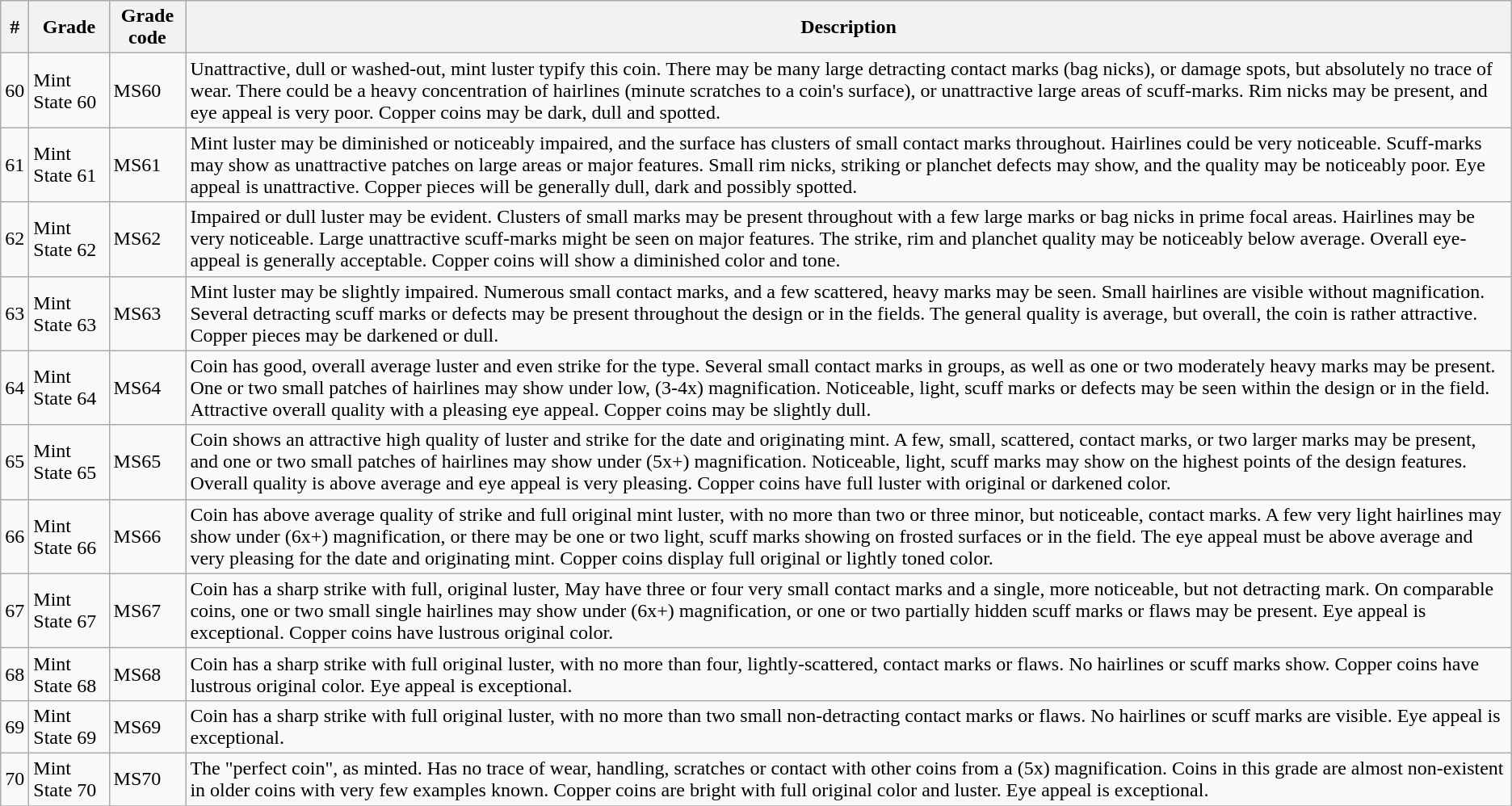<table class="wikitable">
<tr>
<th>#</th>
<th>Grade</th>
<th>Grade code</th>
<th>Description</th>
</tr>
<tr>
<td>60</td>
<td>Mint State 60</td>
<td>MS60</td>
<td>Unattractive, dull or washed-out, mint luster typify this coin. There may be many large detracting contact marks (bag nicks), or damage spots, but absolutely no trace of wear. There could be a heavy concentration of hairlines (minute scratches to a coin's surface), or unattractive large areas of scuff-marks. Rim nicks may be present, and eye appeal is very poor. Copper coins may be dark, dull and spotted.</td>
</tr>
<tr>
<td>61</td>
<td>Mint State 61</td>
<td>MS61</td>
<td>Mint luster may be diminished or noticeably impaired, and the surface has clusters of small contact marks throughout. Hairlines could be very noticeable. Scuff-marks may show as unattractive patches on large areas or major features. Small rim nicks, striking or planchet defects may show, and the quality may be noticeably poor. Eye appeal is unattractive. Copper pieces will be generally dull, dark and possibly spotted.</td>
</tr>
<tr>
<td>62</td>
<td>Mint State 62</td>
<td>MS62</td>
<td>Impaired or dull luster may be evident. Clusters of small marks may be present throughout with a few large marks or bag nicks in prime focal areas. Hairlines may be very noticeable. Large unattractive scuff-marks might be seen on major features. The strike, rim and planchet quality may be noticeably below average. Overall eye-appeal is generally acceptable. Copper coins will show a diminished color and tone.</td>
</tr>
<tr>
<td>63</td>
<td>Mint State 63</td>
<td>MS63</td>
<td>Mint luster may be slightly impaired. Numerous small contact marks, and a few scattered, heavy marks may be seen. Small hairlines are visible without magnification. Several detracting scuff marks or defects may be present throughout the design or in the fields. The general quality is average, but overall, the coin is rather attractive. Copper pieces may be darkened or dull.</td>
</tr>
<tr>
<td>64</td>
<td>Mint State 64</td>
<td>MS64</td>
<td>Coin has good, overall average luster and even strike for the type. Several small contact marks in groups, as well as one or two moderately heavy marks may be present. One or two small patches of hairlines may show under low, (3-4x) magnification. Noticeable, light, scuff marks or defects may be seen within the design or in the field. Attractive overall quality with a pleasing eye appeal. Copper coins may be slightly dull.</td>
</tr>
<tr>
<td>65</td>
<td>Mint State 65</td>
<td>MS65</td>
<td>Coin shows an attractive high quality of luster and strike for the date and originating mint. A few, small, scattered, contact marks, or two larger marks may be present, and one or two small patches of hairlines may show under (5x+) magnification. Noticeable, light, scuff marks may show on the highest points of the design features. Overall quality is above average and eye appeal is very pleasing. Copper coins have full luster with original or darkened color.</td>
</tr>
<tr>
<td>66</td>
<td>Mint State 66</td>
<td>MS66</td>
<td>Coin has above average quality of strike and full original mint luster, with no more than two or three minor, but noticeable, contact marks. A few very light hairlines may show under (6x+) magnification, or there may be one or two light, scuff marks showing on frosted surfaces or in the field. The eye appeal must be above average and very pleasing for the date and originating mint. Copper coins display full original or lightly toned color.</td>
</tr>
<tr>
<td>67</td>
<td>Mint State 67</td>
<td>MS67</td>
<td>Coin has a sharp strike with full, original luster, May have three or four very small contact marks and a single,  more noticeable, but not detracting mark. On comparable coins, one or two small single hairlines may show under (6x+) magnification, or one or two partially hidden scuff marks or flaws may be present. Eye appeal is exceptional. Copper coins have lustrous original color.</td>
</tr>
<tr>
<td>68</td>
<td>Mint State 68</td>
<td>MS68</td>
<td>Coin has a sharp strike with full original luster, with no more than four, lightly-scattered, contact marks or flaws. No hairlines or scuff marks show. Copper coins have lustrous original color. Eye appeal is exceptional.</td>
</tr>
<tr>
<td>69</td>
<td>Mint State 69</td>
<td>MS69</td>
<td>Coin has a sharp strike with full original luster, with no more than two small non-detracting contact marks or flaws. No hairlines or scuff marks are visible. Eye appeal is exceptional.</td>
</tr>
<tr>
<td>70</td>
<td>Mint State 70</td>
<td>MS70</td>
<td>The "perfect coin", as minted. Has no trace of wear, handling, scratches or contact with other coins from a (5x) magnification. Coins in this grade are almost non-existent in older coins with very few examples known. Copper coins are bright with full original color and luster. Eye appeal is exceptional.</td>
</tr>
<tr>
</tr>
</table>
